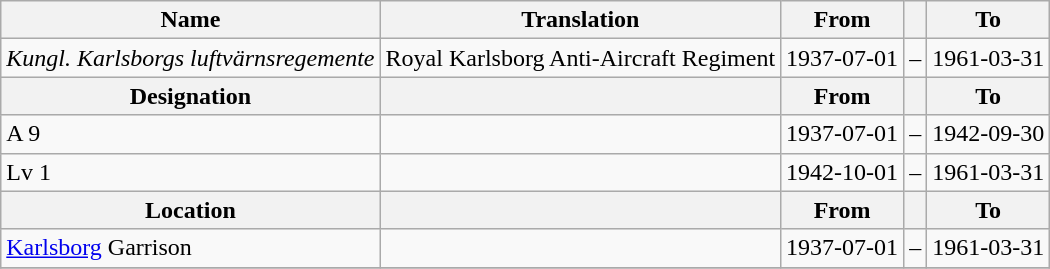<table class="wikitable">
<tr>
<th style="font-weight:bold;">Name</th>
<th style="font-weight:bold;">Translation</th>
<th style="text-align: center; font-weight:bold;">From</th>
<th></th>
<th style="text-align: center; font-weight:bold;">To</th>
</tr>
<tr>
<td style="font-style:italic;">Kungl. Karlsborgs luftvärnsregemente</td>
<td>Royal Karlsborg Anti-Aircraft Regiment</td>
<td>1937-07-01</td>
<td>–</td>
<td>1961-03-31</td>
</tr>
<tr>
<th style="font-weight:bold;">Designation</th>
<th style="font-weight:bold;"></th>
<th style="text-align: center; font-weight:bold;">From</th>
<th></th>
<th style="text-align: center; font-weight:bold;">To</th>
</tr>
<tr>
<td>A 9</td>
<td></td>
<td style="text-align: center;">1937-07-01</td>
<td style="text-align: center;">–</td>
<td style="text-align: center;">1942-09-30</td>
</tr>
<tr>
<td>Lv 1</td>
<td></td>
<td style="text-align: center;">1942-10-01</td>
<td style="text-align: center;">–</td>
<td style="text-align: center;">1961-03-31</td>
</tr>
<tr>
<th style="font-weight:bold;">Location</th>
<th style="font-weight:bold;"></th>
<th style="text-align: center; font-weight:bold;">From</th>
<th></th>
<th style="text-align: center; font-weight:bold;">To</th>
</tr>
<tr>
<td><a href='#'>Karlsborg</a> Garrison</td>
<td></td>
<td style="text-align: center;">1937-07-01</td>
<td style="text-align: center;">–</td>
<td style="text-align: center;">1961-03-31</td>
</tr>
<tr>
</tr>
</table>
